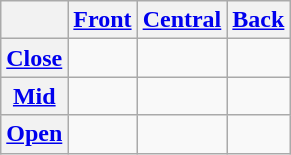<table class="wikitable">
<tr>
<th></th>
<th><a href='#'>Front</a></th>
<th><a href='#'>Central</a></th>
<th><a href='#'>Back</a></th>
</tr>
<tr align=center>
<th><a href='#'>Close</a></th>
<td> </td>
<td></td>
<td> </td>
</tr>
<tr align=center>
<th><a href='#'>Mid</a></th>
<td> </td>
<td></td>
<td> </td>
</tr>
<tr align=center>
<th><a href='#'>Open</a></th>
<td></td>
<td> </td>
<td></td>
</tr>
</table>
